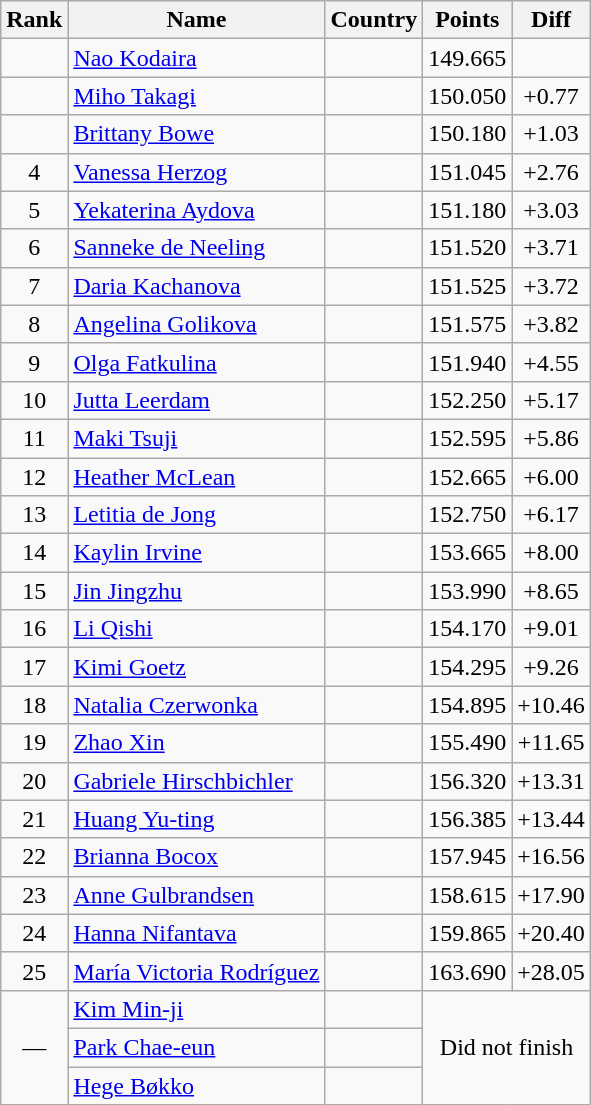<table class="wikitable sortable" style="text-align:center">
<tr>
<th>Rank</th>
<th>Name</th>
<th>Country</th>
<th>Points</th>
<th>Diff</th>
</tr>
<tr>
<td></td>
<td align=left><a href='#'>Nao Kodaira</a></td>
<td align=left></td>
<td>149.665</td>
<td></td>
</tr>
<tr>
<td></td>
<td align=left><a href='#'>Miho Takagi</a></td>
<td align=left></td>
<td>150.050</td>
<td>+0.77</td>
</tr>
<tr>
<td></td>
<td align=left><a href='#'>Brittany Bowe</a></td>
<td align=left></td>
<td>150.180</td>
<td>+1.03</td>
</tr>
<tr>
<td>4</td>
<td align=left><a href='#'>Vanessa Herzog</a></td>
<td align=left></td>
<td>151.045</td>
<td>+2.76</td>
</tr>
<tr>
<td>5</td>
<td align=left><a href='#'>Yekaterina Aydova</a></td>
<td align=left></td>
<td>151.180</td>
<td>+3.03</td>
</tr>
<tr>
<td>6</td>
<td align=left><a href='#'>Sanneke de Neeling</a></td>
<td align=left></td>
<td>151.520</td>
<td>+3.71</td>
</tr>
<tr>
<td>7</td>
<td align=left><a href='#'>Daria Kachanova</a></td>
<td align=left></td>
<td>151.525</td>
<td>+3.72</td>
</tr>
<tr>
<td>8</td>
<td align=left><a href='#'>Angelina Golikova</a></td>
<td align=left></td>
<td>151.575</td>
<td>+3.82</td>
</tr>
<tr>
<td>9</td>
<td align=left><a href='#'>Olga Fatkulina</a></td>
<td align=left></td>
<td>151.940</td>
<td>+4.55</td>
</tr>
<tr>
<td>10</td>
<td align=left><a href='#'>Jutta Leerdam</a></td>
<td align=left></td>
<td>152.250</td>
<td>+5.17</td>
</tr>
<tr>
<td>11</td>
<td align=left><a href='#'>Maki Tsuji</a></td>
<td align=left></td>
<td>152.595</td>
<td>+5.86</td>
</tr>
<tr>
<td>12</td>
<td align=left><a href='#'>Heather McLean</a></td>
<td align=left></td>
<td>152.665</td>
<td>+6.00</td>
</tr>
<tr>
<td>13</td>
<td align=left><a href='#'>Letitia de Jong</a></td>
<td align=left></td>
<td>152.750</td>
<td>+6.17</td>
</tr>
<tr>
<td>14</td>
<td align=left><a href='#'>Kaylin Irvine</a></td>
<td align=left></td>
<td>153.665</td>
<td>+8.00</td>
</tr>
<tr>
<td>15</td>
<td align=left><a href='#'>Jin Jingzhu</a></td>
<td align=left></td>
<td>153.990</td>
<td>+8.65</td>
</tr>
<tr>
<td>16</td>
<td align=left><a href='#'>Li Qishi</a></td>
<td align=left></td>
<td>154.170</td>
<td>+9.01</td>
</tr>
<tr>
<td>17</td>
<td align=left><a href='#'>Kimi Goetz</a></td>
<td align=left></td>
<td>154.295</td>
<td>+9.26</td>
</tr>
<tr>
<td>18</td>
<td align=left><a href='#'>Natalia Czerwonka</a></td>
<td align=left></td>
<td>154.895</td>
<td>+10.46</td>
</tr>
<tr>
<td>19</td>
<td align=left><a href='#'>Zhao Xin</a></td>
<td align=left></td>
<td>155.490</td>
<td>+11.65</td>
</tr>
<tr>
<td>20</td>
<td align=left><a href='#'>Gabriele Hirschbichler</a></td>
<td align=left></td>
<td>156.320</td>
<td>+13.31</td>
</tr>
<tr>
<td>21</td>
<td align=left><a href='#'>Huang Yu-ting</a></td>
<td align=left></td>
<td>156.385</td>
<td>+13.44</td>
</tr>
<tr>
<td>22</td>
<td align=left><a href='#'>Brianna Bocox</a></td>
<td align=left></td>
<td>157.945</td>
<td>+16.56</td>
</tr>
<tr>
<td>23</td>
<td align=left><a href='#'>Anne Gulbrandsen</a></td>
<td align=left></td>
<td>158.615</td>
<td>+17.90</td>
</tr>
<tr>
<td>24</td>
<td align=left><a href='#'>Hanna Nifantava</a></td>
<td align=left></td>
<td>159.865</td>
<td>+20.40</td>
</tr>
<tr>
<td>25</td>
<td align=left><a href='#'>María Victoria Rodríguez</a></td>
<td align=left></td>
<td>163.690</td>
<td>+28.05</td>
</tr>
<tr>
<td rowspan=3>—</td>
<td align=left><a href='#'>Kim Min-ji</a></td>
<td align=left></td>
<td rowspan=3 colspan=2>Did not finish</td>
</tr>
<tr>
<td align=left><a href='#'>Park Chae-eun</a></td>
<td align=left></td>
</tr>
<tr>
<td align=left><a href='#'>Hege Bøkko</a></td>
<td align=left></td>
</tr>
</table>
